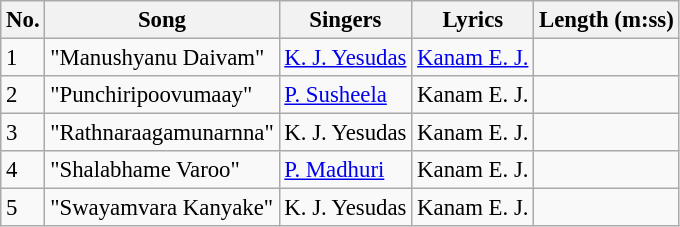<table class="wikitable" style="font-size:95%;">
<tr>
<th>No.</th>
<th>Song</th>
<th>Singers</th>
<th>Lyrics</th>
<th>Length (m:ss)</th>
</tr>
<tr>
<td>1</td>
<td>"Manushyanu Daivam"</td>
<td><a href='#'>K. J. Yesudas</a></td>
<td><a href='#'>Kanam E. J.</a></td>
<td></td>
</tr>
<tr>
<td>2</td>
<td>"Punchiripoovumaay"</td>
<td><a href='#'>P. Susheela</a></td>
<td>Kanam E. J.</td>
<td></td>
</tr>
<tr>
<td>3</td>
<td>"Rathnaraagamunarnna"</td>
<td>K. J. Yesudas</td>
<td>Kanam E. J.</td>
<td></td>
</tr>
<tr>
<td>4</td>
<td>"Shalabhame Varoo"</td>
<td><a href='#'>P. Madhuri</a></td>
<td>Kanam E. J.</td>
<td></td>
</tr>
<tr>
<td>5</td>
<td>"Swayamvara Kanyake"</td>
<td>K. J. Yesudas</td>
<td>Kanam E. J.</td>
<td></td>
</tr>
</table>
